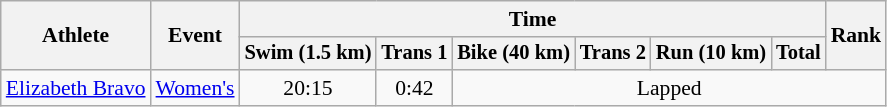<table class="wikitable" style="font-size:90%">
<tr>
<th rowspan=2>Athlete</th>
<th rowspan=2>Event</th>
<th colspan=6>Time</th>
<th rowspan=2>Rank</th>
</tr>
<tr style="font-size:95%">
<th>Swim (1.5 km)</th>
<th>Trans 1</th>
<th>Bike (40 km)</th>
<th>Trans 2</th>
<th>Run (10 km)</th>
<th>Total</th>
</tr>
<tr align=center>
<td align=left><a href='#'>Elizabeth Bravo</a></td>
<td align=left rowspan=2><a href='#'>Women's</a></td>
<td>20:15</td>
<td>0:42</td>
<td colspan="5">Lapped</td>
</tr>
</table>
